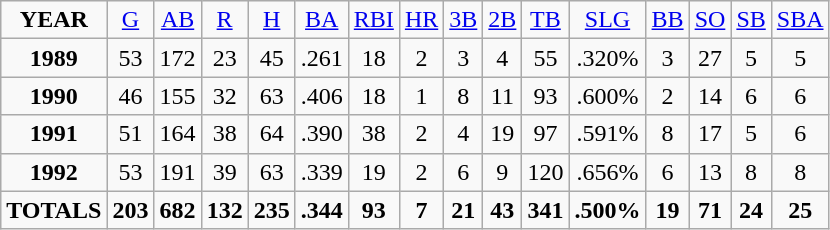<table class="sortable wikitable">
<tr align=center>
<td><strong>YEAR</strong></td>
<td><a href='#'>G</a></td>
<td><a href='#'>AB</a></td>
<td><a href='#'>R</a></td>
<td><a href='#'>H</a></td>
<td><a href='#'>BA</a></td>
<td><a href='#'>RBI</a></td>
<td><a href='#'>HR</a></td>
<td><a href='#'>3B</a></td>
<td><a href='#'>2B</a></td>
<td><a href='#'>TB</a></td>
<td><a href='#'>SLG</a></td>
<td><a href='#'>BB</a></td>
<td><a href='#'>SO</a></td>
<td><a href='#'>SB</a></td>
<td><a href='#'>SBA</a></td>
</tr>
<tr align=center>
<td><strong>1989</strong></td>
<td>53</td>
<td>172</td>
<td>23</td>
<td>45</td>
<td>.261</td>
<td>18</td>
<td>2</td>
<td>3</td>
<td>4</td>
<td>55</td>
<td>.320%</td>
<td>3</td>
<td>27</td>
<td>5</td>
<td>5</td>
</tr>
<tr align=center>
<td><strong>1990</strong></td>
<td>46</td>
<td>155</td>
<td>32</td>
<td>63</td>
<td>.406</td>
<td>18</td>
<td>1</td>
<td>8</td>
<td>11</td>
<td>93</td>
<td>.600%</td>
<td>2</td>
<td>14</td>
<td>6</td>
<td>6</td>
</tr>
<tr align=center>
<td><strong>1991</strong></td>
<td>51</td>
<td>164</td>
<td>38</td>
<td>64</td>
<td>.390</td>
<td>38</td>
<td>2</td>
<td>4</td>
<td>19</td>
<td>97</td>
<td>.591%</td>
<td>8</td>
<td>17</td>
<td>5</td>
<td>6</td>
</tr>
<tr align=center>
<td><strong>1992</strong></td>
<td>53</td>
<td>191</td>
<td>39</td>
<td>63</td>
<td>.339</td>
<td>19</td>
<td>2</td>
<td>6</td>
<td>9</td>
<td>120</td>
<td>.656%</td>
<td>6</td>
<td>13</td>
<td>8</td>
<td>8</td>
</tr>
<tr align=center>
<td><strong>TOTALS</strong></td>
<td><strong>203</strong></td>
<td><strong>682</strong></td>
<td><strong>132</strong></td>
<td><strong>235</strong></td>
<td><strong>.344</strong></td>
<td><strong>93</strong></td>
<td><strong>7</strong></td>
<td><strong>21</strong></td>
<td><strong>43</strong></td>
<td><strong>341</strong></td>
<td><strong>.500%</strong></td>
<td><strong>19</strong></td>
<td><strong>71</strong></td>
<td><strong>24</strong></td>
<td><strong>25</strong></td>
</tr>
</table>
